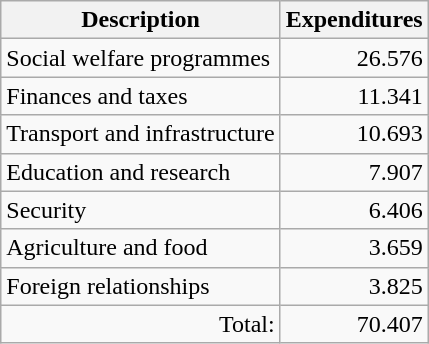<table class="wikitable sortable">
<tr>
<th>Description</th>
<th>Expenditures</th>
</tr>
<tr>
<td>Social welfare programmes</td>
<td align="right">26.576</td>
</tr>
<tr>
<td>Finances and taxes</td>
<td align="right">11.341</td>
</tr>
<tr>
<td>Transport and infrastructure</td>
<td align="right">10.693</td>
</tr>
<tr>
<td>Education and research</td>
<td align="right">7.907</td>
</tr>
<tr>
<td>Security</td>
<td align="right">6.406</td>
</tr>
<tr>
<td>Agriculture and food</td>
<td align="right">3.659</td>
</tr>
<tr>
<td>Foreign relationships</td>
<td align="right">3.825</td>
</tr>
<tr>
<td colspan="1" align="right">Total:</td>
<td align="right">70.407</td>
</tr>
</table>
